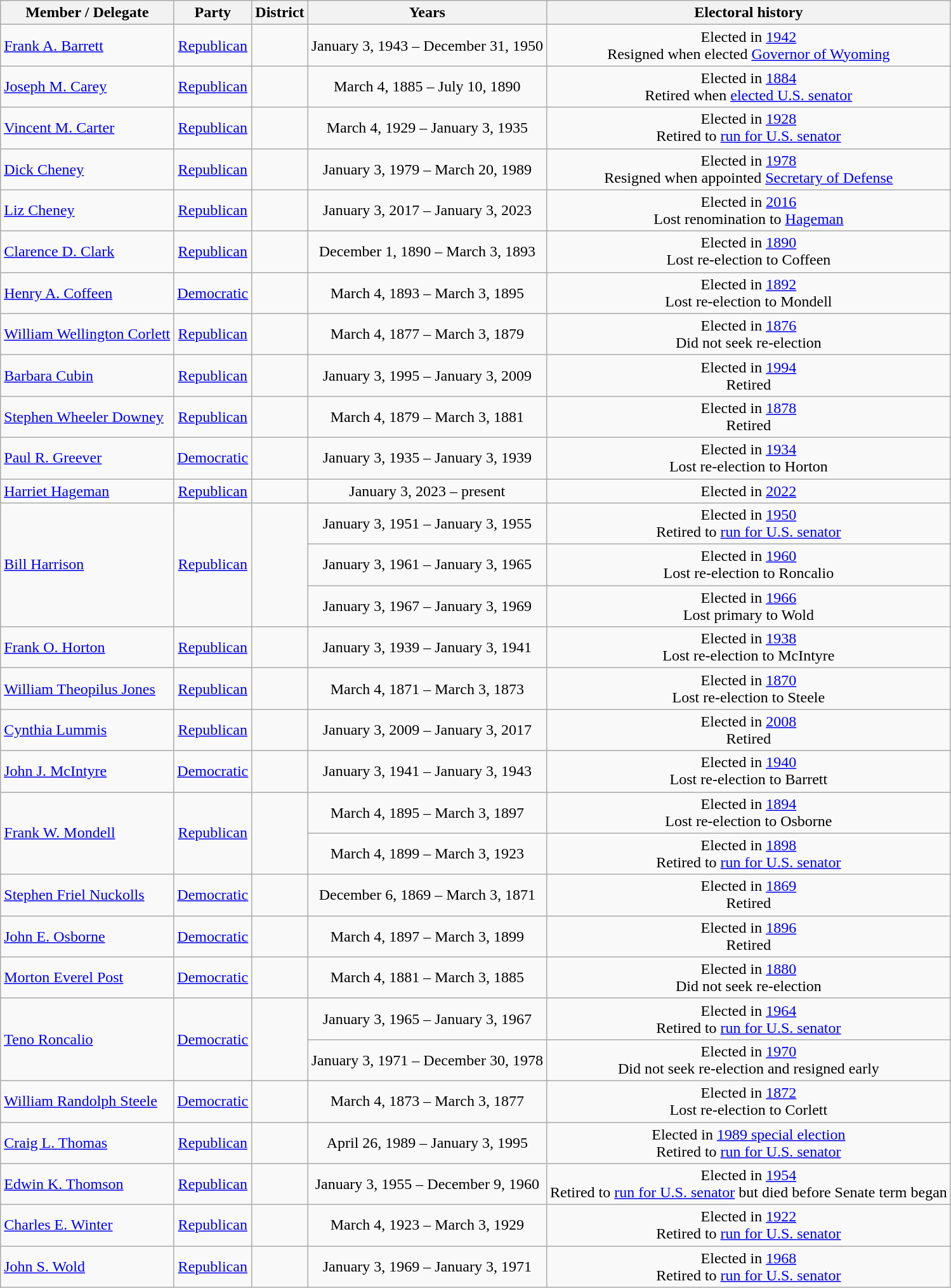<table class="wikitable sortable" style="text-align:center">
<tr valign=center>
<th>Member / Delegate</th>
<th>Party</th>
<th>District</th>
<th data-sort-type="date">Years</th>
<th>Electoral history</th>
</tr>
<tr>
<td align=left nowrap data-sort-value="Barrett, Frank "> <a href='#'>Frank A. Barrett</a></td>
<td><a href='#'>Republican</a></td>
<td></td>
<td data-sort-value="January 3, 1943">January 3, 1943 – December 31, 1950</td>
<td>Elected in <a href='#'>1942</a><br>Resigned when elected <a href='#'>Governor of Wyoming</a></td>
</tr>
<tr>
<td align=left nowrap data-sort-value="Carey, Joseph "> <a href='#'>Joseph M. Carey</a></td>
<td><a href='#'>Republican</a></td>
<td></td>
<td data-sort-value="March 4, 1885">March 4, 1885 – July 10, 1890</td>
<td>Elected in <a href='#'>1884</a><br>Retired when <a href='#'>elected U.S. senator</a></td>
</tr>
<tr>
<td align=left nowrap data-sort-value="Carter, Vincent "> <a href='#'>Vincent M. Carter</a></td>
<td><a href='#'>Republican</a></td>
<td></td>
<td data-sort-value="March 4, 1929">March 4, 1929 – January 3, 1935</td>
<td>Elected in <a href='#'>1928</a><br>Retired to <a href='#'>run for U.S. senator</a></td>
</tr>
<tr>
<td align=left nowrap data-sort-value="Cheney, Richard "> <a href='#'>Dick Cheney</a></td>
<td><a href='#'>Republican</a></td>
<td></td>
<td data-sort-value="January 3, 1979">January 3, 1979 – March 20, 1989</td>
<td>Elected in <a href='#'>1978</a><br>Resigned when appointed <a href='#'>Secretary of Defense</a></td>
</tr>
<tr>
<td align=left nowrap data-sort-value="Cheney, Liz"> <a href='#'>Liz Cheney</a></td>
<td><a href='#'>Republican</a></td>
<td></td>
<td data-sort-value="January 3, 2017">January 3, 2017 – January 3, 2023</td>
<td>Elected in <a href='#'>2016</a><br>Lost renomination to <a href='#'>Hageman</a></td>
</tr>
<tr>
<td align=left nowrap data-sort-value="Clark, Clarence"> <a href='#'>Clarence D. Clark</a></td>
<td><a href='#'>Republican</a></td>
<td></td>
<td data-sort-value="December 1, 1890">December 1, 1890 – March 3, 1893</td>
<td>Elected in <a href='#'>1890</a><br>Lost re-election to Coffeen</td>
</tr>
<tr>
<td align=left nowrap data-sort-value="Coffeen, Henry"> <a href='#'>Henry A. Coffeen</a></td>
<td><a href='#'>Democratic</a></td>
<td></td>
<td data-sort-value="March 4, 1893">March 4, 1893 – March 3, 1895</td>
<td>Elected in <a href='#'>1892</a><br>Lost re-election to Mondell</td>
</tr>
<tr>
<td align=left nowrap data-sort-value="Courlett, William"> <a href='#'>William Wellington Corlett</a></td>
<td><a href='#'>Republican</a></td>
<td></td>
<td data-sort-value="March 4, 1877">March 4, 1877 – March 3, 1879</td>
<td>Elected in <a href='#'>1876</a><br>Did not seek re-election</td>
</tr>
<tr>
<td align=left nowrap data-sort-value="Cubin, Barbara"> <a href='#'>Barbara Cubin</a></td>
<td><a href='#'>Republican</a></td>
<td></td>
<td data-sort-value="January 3, 1995">January 3, 1995 – January 3, 2009</td>
<td>Elected in <a href='#'>1994</a><br>Retired</td>
</tr>
<tr>
<td align=left nowrap data-sort-value="Downey, Stephen"> <a href='#'>Stephen Wheeler Downey</a></td>
<td><a href='#'>Republican</a></td>
<td></td>
<td data-sort-value="March 4, 1879">March 4, 1879 – March 3, 1881</td>
<td>Elected in <a href='#'>1878</a><br>Retired</td>
</tr>
<tr>
<td align=left nowrap data-sort-value="Greever, Paul"> <a href='#'>Paul R. Greever</a></td>
<td><a href='#'>Democratic</a></td>
<td></td>
<td data-sort-value="January 3, 1935">January 3, 1935 – January 3, 1939</td>
<td>Elected in <a href='#'>1934</a><br>Lost re-election to Horton</td>
</tr>
<tr>
<td align=left nowrap data-sort-value="Hageman, Harriet"> <a href='#'>Harriet Hageman</a></td>
<td><a href='#'>Republican</a></td>
<td></td>
<td data-sort-value="January 3, 2023">January 3, 2023 – present</td>
<td>Elected in <a href='#'>2022</a></td>
</tr>
<tr>
<td rowspan=3 align=left nowrap data-sort-value="Harrison, Bill"> <a href='#'>Bill Harrison</a></td>
<td rowspan=3 ><a href='#'>Republican</a></td>
<td rowspan=3></td>
<td data-sort-value="January 3, 1951">January 3, 1951 – January 3, 1955</td>
<td>Elected in <a href='#'>1950</a><br>Retired to <a href='#'>run for U.S. senator</a></td>
</tr>
<tr>
<td data-sort-value="January 3, 1961">January 3, 1961 – January 3, 1965</td>
<td>Elected in <a href='#'>1960</a><br>Lost re-election to Roncalio</td>
</tr>
<tr>
<td data-sort-value="January 3, 1967">January 3, 1967 – January 3, 1969</td>
<td>Elected in <a href='#'>1966</a><br>Lost primary to Wold</td>
</tr>
<tr>
<td align=left nowrap data-sort-value="Horton, Frank"> <a href='#'>Frank O. Horton</a></td>
<td><a href='#'>Republican</a></td>
<td></td>
<td data-sort-value="January 3, 1939">January 3, 1939 – January 3, 1941</td>
<td>Elected in <a href='#'>1938</a><br>Lost re-election to McIntyre</td>
</tr>
<tr>
<td align=left nowrap data-sort-value="Jones, William"> <a href='#'>William Theopilus Jones</a></td>
<td><a href='#'>Republican</a></td>
<td></td>
<td data-sort-value="March 4, 1871">March 4, 1871 – March 3, 1873</td>
<td>Elected in <a href='#'>1870</a><br>Lost re-election to Steele</td>
</tr>
<tr>
<td align=left nowrap data-sort-value="Lummis, Cynthia"> <a href='#'>Cynthia Lummis</a></td>
<td><a href='#'>Republican</a></td>
<td></td>
<td data-sort-value="January 3, 2009">January 3, 2009 – January 3, 2017</td>
<td>Elected in <a href='#'>2008</a><br>Retired</td>
</tr>
<tr>
<td align=left nowrap data-sort-value="McIntyre, John "><a href='#'>John J. McIntyre</a></td>
<td><a href='#'>Democratic</a></td>
<td></td>
<td data-sort-value="January 3, 1941">January 3, 1941 – January 3, 1943</td>
<td>Elected in <a href='#'>1940</a><br>Lost re-election to Barrett</td>
</tr>
<tr>
<td rowspan=2 align=left nowrap data-sort-value="Mondell, Frank"> <a href='#'>Frank W. Mondell</a></td>
<td rowspan=2 ><a href='#'>Republican</a></td>
<td rowspan=2></td>
<td data-sort-value="March 4, 1895">March 4, 1895 – March 3, 1897</td>
<td>Elected in <a href='#'>1894</a><br>Lost re-election to Osborne</td>
</tr>
<tr>
<td data-sort-value="March 4, 1899">March 4, 1899 – March 3, 1923</td>
<td>Elected in <a href='#'>1898</a><br>Retired to <a href='#'>run for U.S. senator</a></td>
</tr>
<tr>
<td align=left nowrap data-sort-value="Nuckolls, Stephen"> <a href='#'>Stephen Friel Nuckolls</a></td>
<td><a href='#'>Democratic</a></td>
<td></td>
<td data-sort-value="December 6, 1869">December 6, 1869 – March 3, 1871</td>
<td>Elected in <a href='#'>1869</a><br>Retired</td>
</tr>
<tr>
<td align=left nowrap data-sort-value="Osborne, John "> <a href='#'>John E. Osborne</a></td>
<td><a href='#'>Democratic</a></td>
<td></td>
<td data-sort-value="March 4, 1897">March 4, 1897 – March 3, 1899</td>
<td>Elected in <a href='#'>1896</a><br>Retired</td>
</tr>
<tr>
<td align=left nowrap data-sort-value="Post, Morton "> <a href='#'>Morton Everel Post</a></td>
<td><a href='#'>Democratic</a></td>
<td></td>
<td data-sort-value="March 4, 1881">March 4, 1881 – March 3, 1885</td>
<td>Elected in <a href='#'>1880</a><br>Did not seek re-election</td>
</tr>
<tr>
<td rowspan=2 align=left nowrap data-sort-value="Roncalio, Teno"> <a href='#'>Teno Roncalio</a></td>
<td rowspan=2 ><a href='#'>Democratic</a></td>
<td rowspan=2></td>
<td data-sort-value="January 3, 1965">January 3, 1965 – January 3, 1967</td>
<td>Elected in <a href='#'>1964</a><br>Retired to <a href='#'>run for U.S. senator</a></td>
</tr>
<tr>
<td data-sort-value="January 3, 1971">January 3, 1971 – December 30, 1978</td>
<td>Elected in <a href='#'>1970</a><br>Did not seek re-election and resigned early</td>
</tr>
<tr>
<td align=left nowrap data-sort-value="Steele, William"> <a href='#'>William Randolph Steele</a></td>
<td><a href='#'>Democratic</a></td>
<td></td>
<td data-sort-value="March 4, 1873">March 4, 1873 – March 3, 1877</td>
<td>Elected in <a href='#'>1872</a><br>Lost re-election to Corlett</td>
</tr>
<tr>
<td align=left nowrap data-sort-value="Thomas, Craig"> <a href='#'>Craig L. Thomas</a></td>
<td><a href='#'>Republican</a></td>
<td></td>
<td data-sort-value="April 26, 1989">April 26, 1989 – January 3, 1995</td>
<td>Elected in <a href='#'>1989 special election</a><br>Retired to <a href='#'>run for U.S. senator</a></td>
</tr>
<tr>
<td align=left nowrap data-sort-value="Thomson, Edwin"> <a href='#'>Edwin K. Thomson</a></td>
<td><a href='#'>Republican</a></td>
<td></td>
<td data-sort-value="January 3, 1955">January 3, 1955 – December 9, 1960</td>
<td>Elected in <a href='#'>1954</a><br>Retired to <a href='#'>run for U.S. senator</a> but died before Senate term began</td>
</tr>
<tr>
<td align=left nowrap data-sort-value="Winter, Charles"> <a href='#'>Charles E. Winter</a></td>
<td><a href='#'>Republican</a></td>
<td></td>
<td data-sort-value="March 4, 1923">March 4, 1923 – March 3, 1929</td>
<td>Elected in <a href='#'>1922</a><br>Retired to <a href='#'>run for U.S. senator</a></td>
</tr>
<tr>
<td align=left nowrap data-sort-value="Wold, John "> <a href='#'>John S. Wold</a></td>
<td><a href='#'>Republican</a></td>
<td></td>
<td data-sort-value="January 3, 1969">January 3, 1969 – January 3, 1971</td>
<td>Elected in <a href='#'>1968</a><br>Retired to <a href='#'>run for U.S. senator</a></td>
</tr>
</table>
